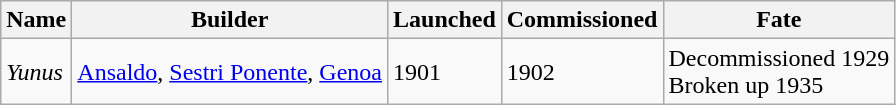<table class="wikitable">
<tr>
<th>Name</th>
<th>Builder</th>
<th>Launched</th>
<th>Commissioned</th>
<th>Fate</th>
</tr>
<tr>
<td><em>Yunus</em></td>
<td> <a href='#'>Ansaldo</a>, <a href='#'>Sestri Ponente</a>, <a href='#'>Genoa</a></td>
<td>1901</td>
<td>1902</td>
<td>Decommissioned 1929<br>Broken up 1935</td>
</tr>
</table>
